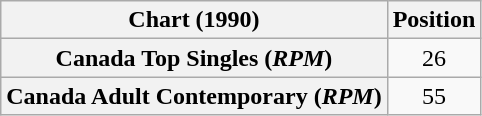<table class="wikitable plainrowheaders" style="text-align:center">
<tr>
<th>Chart (1990)</th>
<th>Position</th>
</tr>
<tr>
<th scope="row">Canada Top Singles (<em>RPM</em>)</th>
<td>26</td>
</tr>
<tr>
<th scope="row">Canada Adult Contemporary (<em>RPM</em>)</th>
<td>55</td>
</tr>
</table>
